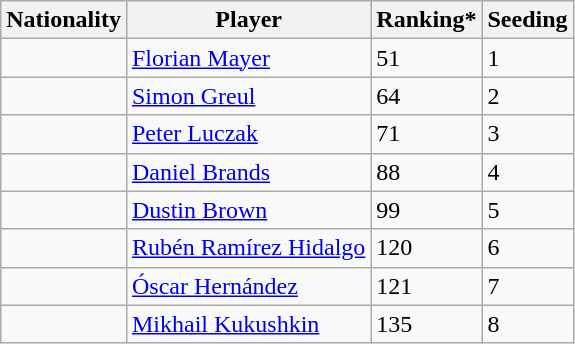<table class="wikitable" border="1">
<tr>
<th>Nationality</th>
<th>Player</th>
<th>Ranking*</th>
<th>Seeding</th>
</tr>
<tr>
<td></td>
<td><a href='#'>Florian Mayer</a></td>
<td>51</td>
<td>1</td>
</tr>
<tr>
<td></td>
<td><a href='#'>Simon Greul</a></td>
<td>64</td>
<td>2</td>
</tr>
<tr>
<td></td>
<td><a href='#'>Peter Luczak</a></td>
<td>71</td>
<td>3</td>
</tr>
<tr>
<td></td>
<td><a href='#'>Daniel Brands</a></td>
<td>88</td>
<td>4</td>
</tr>
<tr>
<td></td>
<td><a href='#'>Dustin Brown</a></td>
<td>99</td>
<td>5</td>
</tr>
<tr>
<td></td>
<td><a href='#'>Rubén Ramírez Hidalgo</a></td>
<td>120</td>
<td>6</td>
</tr>
<tr>
<td></td>
<td><a href='#'>Óscar Hernández</a></td>
<td>121</td>
<td>7</td>
</tr>
<tr>
<td></td>
<td><a href='#'>Mikhail Kukushkin</a></td>
<td>135</td>
<td>8</td>
</tr>
</table>
